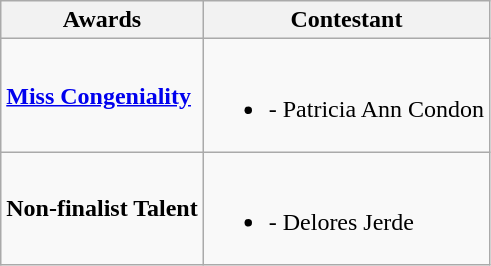<table class="wikitable">
<tr>
<th>Awards</th>
<th>Contestant</th>
</tr>
<tr>
<td><strong><a href='#'>Miss Congeniality</a></strong></td>
<td><br><ul><li> - Patricia Ann Condon</li></ul></td>
</tr>
<tr>
<td><strong>Non-finalist Talent</strong></td>
<td><br><ul><li> - Delores Jerde</li></ul></td>
</tr>
</table>
